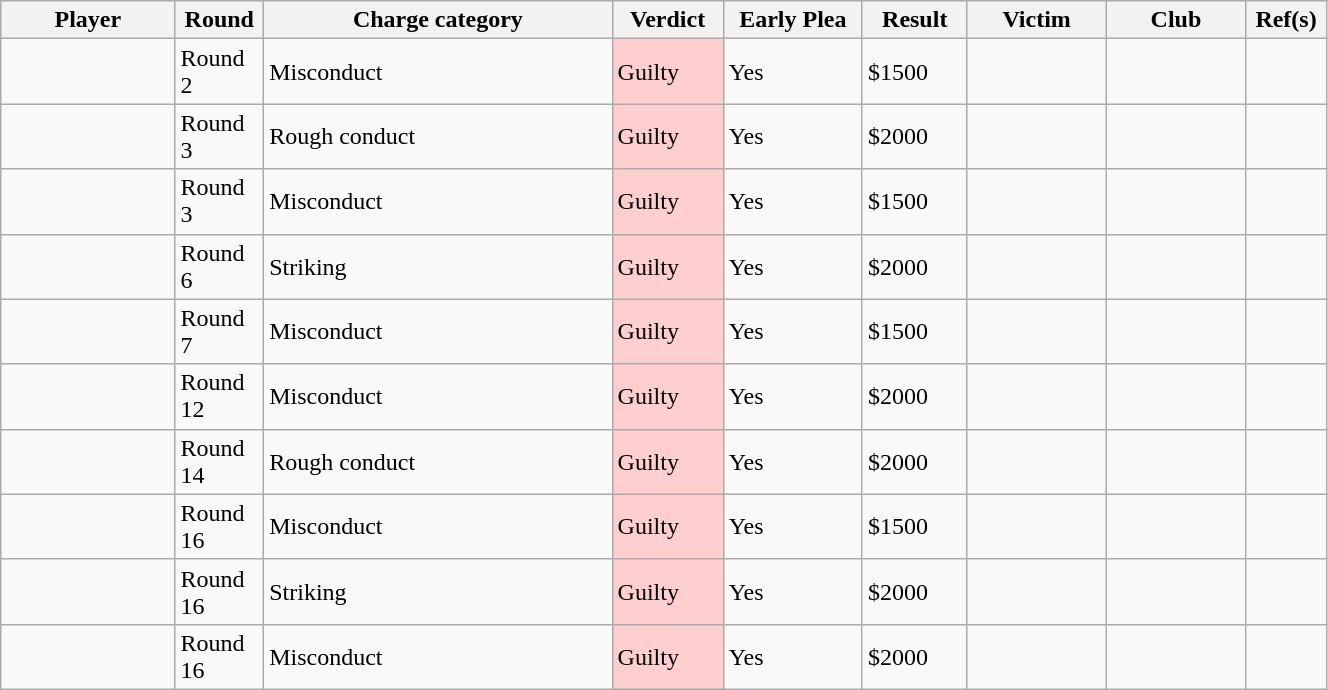<table class="wikitable sortable" style="width:70%;">
<tr style="background:#efefef;">
<th style="width:10%;">Player</th>
<th width=2%>Round</th>
<th style="width:20%;">Charge category</th>
<th width=6%>Verdict</th>
<th width=8%>Early Plea</th>
<th width=6%>Result</th>
<th width=8%>Victim</th>
<th width=8%>Club</th>
<th style="width:2%;">Ref(s)</th>
</tr>
<tr>
<td></td>
<td>Round 2</td>
<td>Misconduct</td>
<td style="background:#FFCFCF;">Guilty</td>
<td>Yes</td>
<td>$1500</td>
<td></td>
<td></td>
<td></td>
</tr>
<tr>
<td></td>
<td>Round 3</td>
<td>Rough conduct</td>
<td style="background:#FFCFCF;">Guilty</td>
<td>Yes</td>
<td>$2000</td>
<td></td>
<td></td>
<td></td>
</tr>
<tr>
<td></td>
<td>Round 3</td>
<td>Misconduct</td>
<td style="background:#FFCFCF;">Guilty</td>
<td>Yes</td>
<td>$1500</td>
<td></td>
<td></td>
<td></td>
</tr>
<tr>
<td></td>
<td>Round 6</td>
<td>Striking</td>
<td style="background:#FFCFCF;">Guilty</td>
<td>Yes</td>
<td>$2000</td>
<td></td>
<td></td>
<td></td>
</tr>
<tr>
<td></td>
<td>Round 7</td>
<td>Misconduct</td>
<td style="background:#FFCFCF;">Guilty</td>
<td>Yes</td>
<td>$1500</td>
<td></td>
<td></td>
<td></td>
</tr>
<tr>
<td></td>
<td>Round 12</td>
<td>Misconduct</td>
<td style="background:#FFCFCF;">Guilty</td>
<td>Yes</td>
<td>$2000</td>
<td></td>
<td></td>
<td></td>
</tr>
<tr>
<td></td>
<td>Round 14</td>
<td>Rough conduct</td>
<td style="background:#FFCFCF;">Guilty</td>
<td>Yes</td>
<td>$2000</td>
<td></td>
<td></td>
<td></td>
</tr>
<tr>
<td></td>
<td>Round 16</td>
<td>Misconduct</td>
<td style="background:#FFCFCF;">Guilty</td>
<td>Yes</td>
<td>$1500</td>
<td></td>
<td></td>
<td></td>
</tr>
<tr>
<td></td>
<td>Round 16</td>
<td>Striking</td>
<td style="background:#FFCFCF;">Guilty</td>
<td>Yes</td>
<td>$2000</td>
<td></td>
<td></td>
<td></td>
</tr>
<tr>
<td></td>
<td>Round 16</td>
<td>Misconduct</td>
<td style="background:#FFCFCF;">Guilty</td>
<td>Yes</td>
<td>$2000</td>
<td></td>
<td></td>
<td></td>
</tr>
</table>
